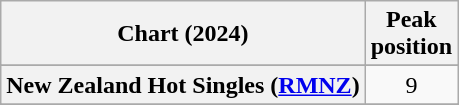<table class="wikitable sortable plainrowheaders" style="text-align:center">
<tr>
<th scope="col">Chart (2024)</th>
<th scope="col">Peak<br>position</th>
</tr>
<tr>
</tr>
<tr>
</tr>
<tr>
<th scope="row">New Zealand Hot Singles (<a href='#'>RMNZ</a>)</th>
<td>9</td>
</tr>
<tr>
</tr>
<tr>
</tr>
</table>
